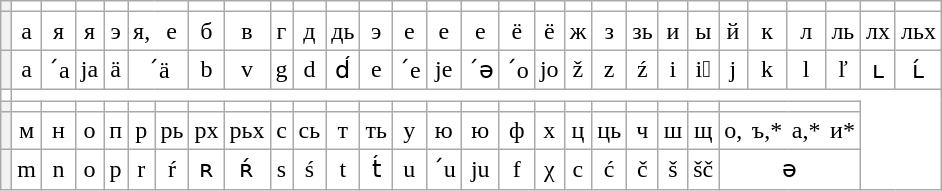<table class="wikitable" style="background: white; color: black; text-align: center;">
<tr>
<th></th>
<td></td>
<td></td>
<td></td>
<td></td>
<td colspan="2"></td>
<td></td>
<td></td>
<td></td>
<td></td>
<td></td>
<td></td>
<td></td>
<td></td>
<td></td>
<td></td>
<td></td>
<td></td>
<td></td>
<td></td>
<td></td>
<td></td>
<td></td>
<td></td>
<td></td>
<td></td>
<td></td>
<td></td>
</tr>
<tr>
<th></th>
<td>а</td>
<td>я</td>
<td>я</td>
<td>э</td>
<td style="border-right:0;">я,</td>
<td style="border-left:0;">е</td>
<td>б</td>
<td>в</td>
<td>г</td>
<td>д</td>
<td>дь</td>
<td>э</td>
<td>е</td>
<td>е</td>
<td>е</td>
<td>ё</td>
<td>ё</td>
<td>ж</td>
<td>з</td>
<td>зь</td>
<td>и</td>
<td>ы</td>
<td>й</td>
<td>к</td>
<td>л</td>
<td>ль</td>
<td>лх</td>
<td>льх</td>
</tr>
<tr>
<th></th>
<td>a</td>
<td>ˊa</td>
<td>ja</td>
<td>ä</td>
<td colspan="2">ˊä</td>
<td>b</td>
<td>v</td>
<td>g</td>
<td>d</td>
<td>d́</td>
<td>e</td>
<td>ˊe</td>
<td>je</td>
<td>ˊə</td>
<td>ˊo</td>
<td>jo</td>
<td>ž</td>
<td>z</td>
<td>ź</td>
<td>i</td>
<td>i͔</td>
<td>j</td>
<td>k</td>
<td>l</td>
<td>ľ</td>
<td>ʟ</td>
<td>ʟ́</td>
</tr>
<tr>
<td></td>
</tr>
<tr>
<th></th>
<td></td>
<td></td>
<td></td>
<td></td>
<td></td>
<td></td>
<td></td>
<td></td>
<td></td>
<td></td>
<td></td>
<td></td>
<td></td>
<td></td>
<td></td>
<td></td>
<td></td>
<td></td>
<td></td>
<td></td>
<td></td>
<td></td>
<td colspan="4"></td>
</tr>
<tr>
<th></th>
<td>м</td>
<td>н</td>
<td>о</td>
<td>п</td>
<td>р</td>
<td>рь</td>
<td>рх</td>
<td>рьх</td>
<td>с</td>
<td>сь</td>
<td>т</td>
<td>ть</td>
<td>у</td>
<td>ю</td>
<td>ю</td>
<td>ф</td>
<td>х</td>
<td>ц</td>
<td>ць</td>
<td>ч</td>
<td>ш</td>
<td>щ</td>
<td style="border-right:0;">о,</td>
<td style="border-left:0;border-right:0;">ъ,<abbr>*</abbr></td>
<td style="border-left:0;border-right:0;">a,<abbr>*</abbr></td>
<td style="border-left:0;">и<abbr>*</abbr></td>
</tr>
<tr>
<th></th>
<td>m</td>
<td>n</td>
<td>o</td>
<td>p</td>
<td>r</td>
<td>ŕ</td>
<td>ʀ</td>
<td>ʀ́</td>
<td>s</td>
<td>ś</td>
<td>t</td>
<td>t́</td>
<td>u</td>
<td>ˊu</td>
<td>ju</td>
<td>f</td>
<td>χ</td>
<td>c</td>
<td>ć</td>
<td>č</td>
<td>š</td>
<td>šč</td>
<td colspan="4">ə</td>
</tr>
</table>
